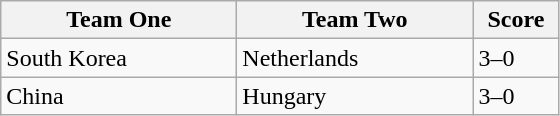<table class="wikitable">
<tr>
<th width=150>Team One</th>
<th width=150>Team Two</th>
<th width=50>Score</th>
</tr>
<tr>
<td>South Korea</td>
<td>Netherlands</td>
<td>3–0</td>
</tr>
<tr>
<td>China</td>
<td>Hungary</td>
<td>3–0</td>
</tr>
</table>
